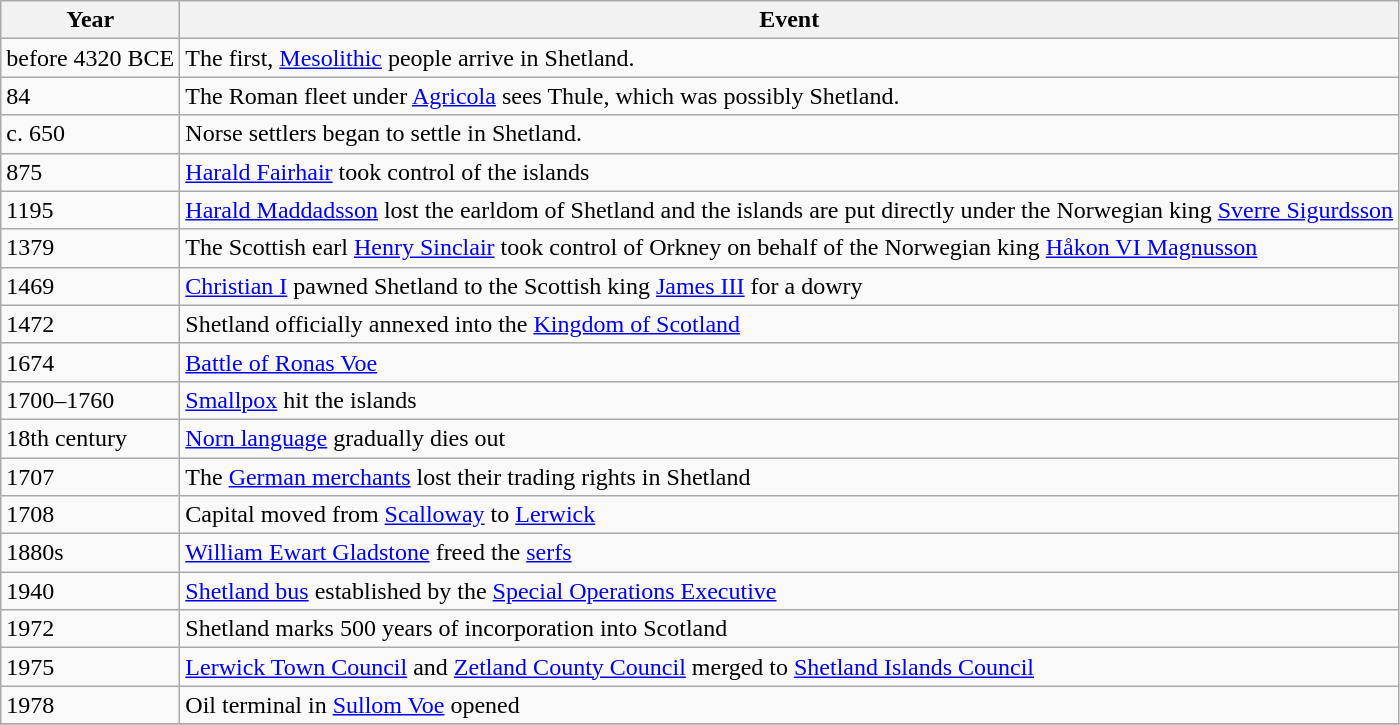<table class="wikitable">
<tr>
<th>Year</th>
<th>Event</th>
</tr>
<tr>
<td>before 4320 BCE</td>
<td>The first, <a href='#'>Mesolithic</a> people arrive in Shetland.</td>
</tr>
<tr>
<td>84</td>
<td>The Roman fleet under <a href='#'>Agricola</a> sees Thule, which was possibly Shetland.</td>
</tr>
<tr>
<td>c. 650</td>
<td>Norse settlers began to settle in Shetland.</td>
</tr>
<tr>
<td>875</td>
<td><a href='#'>Harald Fairhair</a> took control of the islands</td>
</tr>
<tr>
<td>1195</td>
<td><a href='#'>Harald Maddadsson</a> lost the earldom of Shetland and the islands are put directly under the Norwegian king <a href='#'>Sverre Sigurdsson</a></td>
</tr>
<tr>
<td>1379</td>
<td>The Scottish earl <a href='#'>Henry Sinclair</a> took control of Orkney on behalf of the Norwegian king <a href='#'>Håkon VI Magnusson</a></td>
</tr>
<tr>
<td>1469</td>
<td><a href='#'>Christian I</a> pawned Shetland to the Scottish king <a href='#'>James III</a> for a dowry</td>
</tr>
<tr>
<td>1472</td>
<td>Shetland officially annexed into the <a href='#'>Kingdom of Scotland</a></td>
</tr>
<tr>
<td>1674</td>
<td><a href='#'>Battle of Ronas Voe</a></td>
</tr>
<tr>
<td>1700–1760</td>
<td><a href='#'>Smallpox</a> hit the islands</td>
</tr>
<tr>
<td>18th century</td>
<td><a href='#'>Norn language</a> gradually dies out</td>
</tr>
<tr>
<td>1707</td>
<td>The <a href='#'>German merchants</a> lost their trading rights in Shetland</td>
</tr>
<tr>
<td>1708</td>
<td>Capital moved from <a href='#'>Scalloway</a> to <a href='#'>Lerwick</a></td>
</tr>
<tr>
<td>1880s</td>
<td><a href='#'>William Ewart Gladstone</a> freed the <a href='#'>serfs</a></td>
</tr>
<tr>
<td>1940</td>
<td><a href='#'>Shetland bus</a> established by the <a href='#'>Special Operations Executive</a></td>
</tr>
<tr>
<td>1972</td>
<td>Shetland marks 500 years of incorporation into Scotland</td>
</tr>
<tr>
<td>1975</td>
<td><a href='#'>Lerwick Town Council</a> and <a href='#'>Zetland County Council</a> merged to <a href='#'>Shetland Islands Council</a></td>
</tr>
<tr>
<td>1978</td>
<td>Oil terminal in <a href='#'>Sullom Voe</a> opened</td>
</tr>
<tr>
</tr>
</table>
